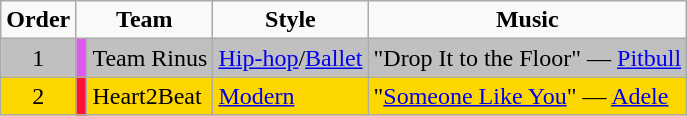<table class="wikitable">
<tr>
<td style="text-align:center;"><strong>Order</strong></td>
<td style="text-align:center;" colspan=2><strong>Team</strong></td>
<td style="text-align:center;"><strong>Style</strong></td>
<td style="text-align:center;"><strong>Music</strong></td>
</tr>
<tr bgcolor=silver>
<td style="text-align:center;">1</td>
<td bgcolor="#DE57EF"></td>
<td><div>Team Rinus</div></td>
<td><a href='#'>Hip-hop</a>/<a href='#'>Ballet</a></td>
<td>"Drop It to the Floor" — <a href='#'>Pitbull</a></td>
</tr>
<tr bgcolor="gold">
<td style="text-align:center;">2</td>
<td bgcolor="#FF1234"></td>
<td><div>Heart2Beat</div></td>
<td><a href='#'>Modern</a></td>
<td>"<a href='#'>Someone Like You</a>" — <a href='#'>Adele</a></td>
</tr>
</table>
